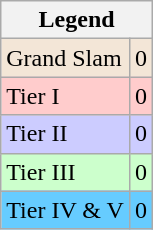<table class="wikitable sortable mw-collapsible mw-collapsed">
<tr>
<th colspan=2>Legend</th>
</tr>
<tr style="background:#f3e6d7;">
<td>Grand Slam</td>
<td align="center">0</td>
</tr>
<tr bgcolor="#ffcccc">
<td>Tier I</td>
<td align="center">0</td>
</tr>
<tr bgcolor="#ccccff">
<td>Tier II</td>
<td align="center">0</td>
</tr>
<tr bgcolor="#CCFFCC">
<td>Tier III</td>
<td align="center">0</td>
</tr>
<tr bgcolor="#66CCFF">
<td>Tier IV & V</td>
<td align="center">0</td>
</tr>
</table>
